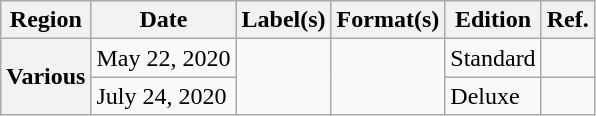<table class="wikitable plainrowheaders">
<tr>
<th scope="col">Region</th>
<th scope="col">Date</th>
<th scope="col">Label(s)</th>
<th scope="col">Format(s)</th>
<th scope="col">Edition</th>
<th scope="col">Ref.</th>
</tr>
<tr>
<th scope="row" rowspan="2">Various</th>
<td>May 22, 2020</td>
<td rowspan="2"></td>
<td rowspan="2"></td>
<td>Standard</td>
<td></td>
</tr>
<tr>
<td>July 24, 2020</td>
<td>Deluxe</td>
<td></td>
</tr>
</table>
